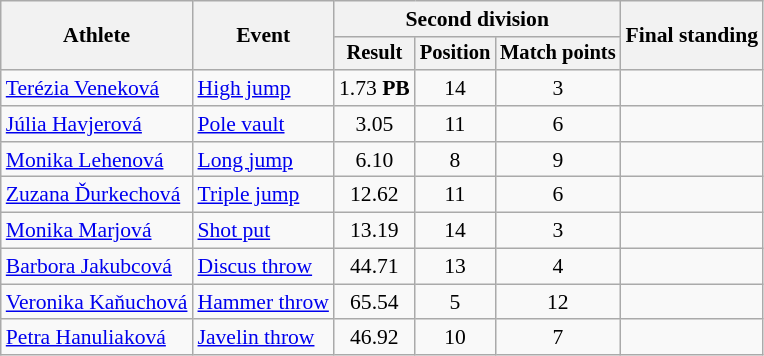<table class=wikitable style="font-size:90%">
<tr>
<th rowspan="2">Athlete</th>
<th rowspan="2">Event</th>
<th colspan="3">Second division</th>
<th rowspan="2">Final standing</th>
</tr>
<tr style="font-size:95%">
<th>Result</th>
<th>Position</th>
<th>Match points</th>
</tr>
<tr align=center>
<td align=left><a href='#'>Terézia Veneková</a></td>
<td align=left><a href='#'>High jump</a></td>
<td>1.73 <strong>PB</strong></td>
<td>14</td>
<td>3</td>
<td></td>
</tr>
<tr align=center>
<td align=left><a href='#'>Júlia Havjerová</a></td>
<td align=left><a href='#'>Pole vault</a></td>
<td>3.05</td>
<td>11</td>
<td>6</td>
<td></td>
</tr>
<tr align=center>
<td align=left><a href='#'>Monika Lehenová</a></td>
<td align=left><a href='#'>Long jump</a></td>
<td>6.10</td>
<td>8</td>
<td>9</td>
<td></td>
</tr>
<tr align=center>
<td align=left><a href='#'>Zuzana Ďurkechová</a></td>
<td align=left><a href='#'>Triple jump</a></td>
<td>12.62</td>
<td>11</td>
<td>6</td>
<td></td>
</tr>
<tr align=center>
<td align=left><a href='#'>Monika Marjová</a></td>
<td align=left><a href='#'>Shot put</a></td>
<td>13.19</td>
<td>14</td>
<td>3</td>
<td></td>
</tr>
<tr align=center>
<td align=left><a href='#'>Barbora Jakubcová</a></td>
<td align=left><a href='#'>Discus throw</a></td>
<td>44.71</td>
<td>13</td>
<td>4</td>
<td></td>
</tr>
<tr align=center>
<td align=left><a href='#'>Veronika Kaňuchová</a></td>
<td align=left><a href='#'>Hammer throw</a></td>
<td>65.54</td>
<td>5</td>
<td>12</td>
<td></td>
</tr>
<tr align=center>
<td align=left><a href='#'>Petra Hanuliaková</a></td>
<td align=left><a href='#'>Javelin throw</a></td>
<td>46.92</td>
<td>10</td>
<td>7</td>
<td></td>
</tr>
</table>
